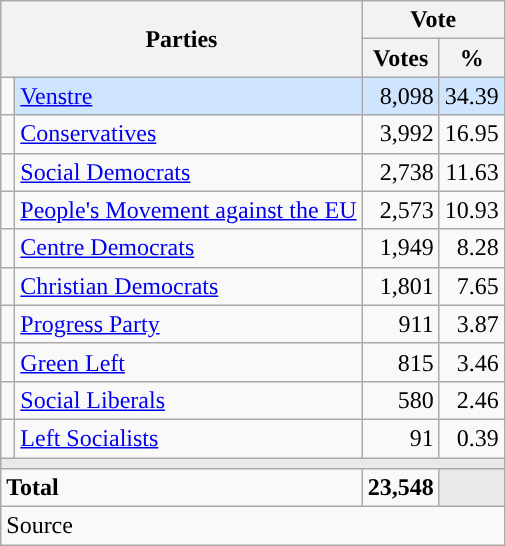<table class="wikitable" style="text-align:right;">
<tr>
<th style="text-align:centre;" rowspan="2" colspan="2" width="225">Parties</th>
<th colspan="3">Vote</th>
</tr>
<tr>
<th width="15">Votes</th>
<th width="15">%</th>
</tr>
<tr>
<td width="2" style="color:inherit;background:"></td>
<td bgcolor=#cfe5fe   align="left"><a href='#'>Venstre</a></td>
<td bgcolor=#cfe5fe>8,098</td>
<td bgcolor=#cfe5fe>34.39</td>
</tr>
<tr>
<td width="2" style="color:inherit;background:"></td>
<td align="left"><a href='#'>Conservatives</a></td>
<td>3,992</td>
<td>16.95</td>
</tr>
<tr>
<td width="2" style="color:inherit;background:"></td>
<td align="left"><a href='#'>Social Democrats</a></td>
<td>2,738</td>
<td>11.63</td>
</tr>
<tr>
<td width="2" style="color:inherit;background:"></td>
<td align="left"><a href='#'>People's Movement against the EU</a></td>
<td>2,573</td>
<td>10.93</td>
</tr>
<tr>
<td width="2" style="color:inherit;background:"></td>
<td align="left"><a href='#'>Centre Democrats</a></td>
<td>1,949</td>
<td>8.28</td>
</tr>
<tr>
<td width="2" style="color:inherit;background:"></td>
<td align="left"><a href='#'>Christian Democrats</a></td>
<td>1,801</td>
<td>7.65</td>
</tr>
<tr>
<td width="2" style="color:inherit;background:"></td>
<td align="left"><a href='#'>Progress Party</a></td>
<td>911</td>
<td>3.87</td>
</tr>
<tr>
<td width="2" style="color:inherit;background:"></td>
<td align="left"><a href='#'>Green Left</a></td>
<td>815</td>
<td>3.46</td>
</tr>
<tr>
<td width="2" style="color:inherit;background:"></td>
<td align="left"><a href='#'>Social Liberals</a></td>
<td>580</td>
<td>2.46</td>
</tr>
<tr>
<td width="2" style="color:inherit;background:"></td>
<td align="left"><a href='#'>Left Socialists</a></td>
<td>91</td>
<td>0.39</td>
</tr>
<tr>
<td colspan="7" bgcolor="#E9E9E9"></td>
</tr>
<tr>
<td align="left" colspan="2"><strong>Total</strong></td>
<td><strong>23,548</strong></td>
<td bgcolor="#E9E9E9" colspan="2"></td>
</tr>
<tr>
<td align="left" colspan="6">Source</td>
</tr>
</table>
